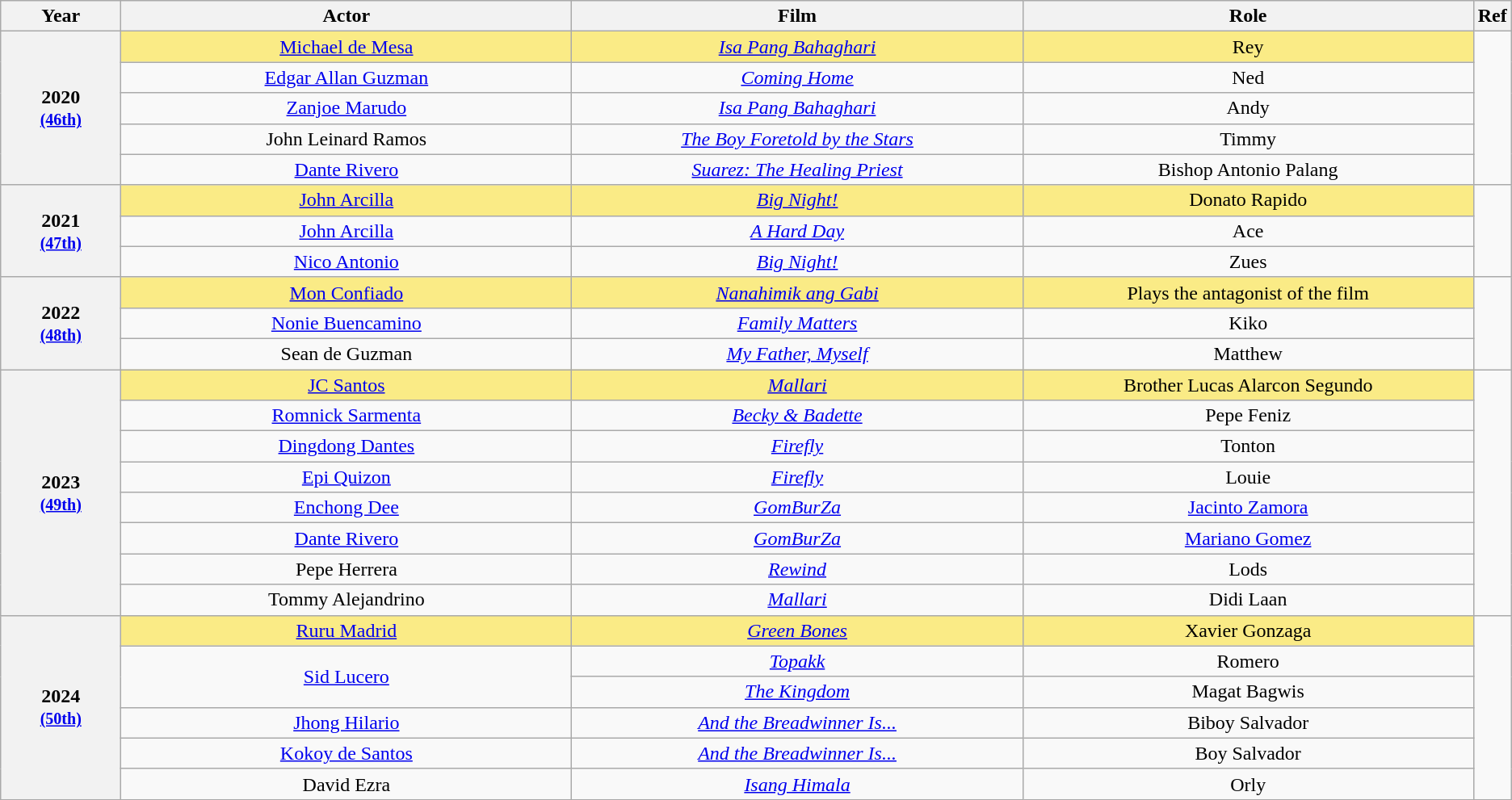<table class="wikitable" style="text-align:center">
<tr>
<th scope="col" style="width:8%;">Year</th>
<th scope="col" style="width:30%;">Actor</th>
<th scope="col" style="width:30%;">Film</th>
<th scope="col" style="width:30%;">Role</th>
<th scope="col" style="width:2%;">Ref</th>
</tr>
<tr>
<th rowspan="5" scope="row" style="text-align:center">2020 <br><small><a href='#'>(46th)</a> </small></th>
<td style="background:#FAEB86"><a href='#'>Michael de Mesa</a></td>
<td style="background:#FAEB86"><em><a href='#'>Isa Pang Bahaghari</a></em></td>
<td style="background:#FAEB86">Rey</td>
<td rowspan="5"></td>
</tr>
<tr>
<td><a href='#'>Edgar Allan Guzman</a></td>
<td><em><a href='#'>Coming Home</a></em></td>
<td>Ned</td>
</tr>
<tr>
<td><a href='#'>Zanjoe Marudo</a></td>
<td><em><a href='#'>Isa Pang Bahaghari</a></em></td>
<td>Andy</td>
</tr>
<tr>
<td>John Leinard Ramos</td>
<td><em><a href='#'>The Boy Foretold by the Stars</a></em></td>
<td>Timmy</td>
</tr>
<tr>
<td><a href='#'>Dante Rivero</a></td>
<td><em><a href='#'>Suarez: The Healing Priest</a></em></td>
<td>Bishop Antonio Palang</td>
</tr>
<tr>
<th rowspan="3" scope="row" style="text-align:center">2021 <br><small><a href='#'>(47th)</a> </small></th>
<td style="background:#FAEB86"><a href='#'>John Arcilla</a></td>
<td style="background:#FAEB86"><em><a href='#'>Big Night!</a></em></td>
<td style="background:#FAEB86">Donato Rapido</td>
<td rowspan="3"></td>
</tr>
<tr>
<td><a href='#'>John Arcilla</a></td>
<td><em><a href='#'>A Hard Day</a></em></td>
<td>Ace</td>
</tr>
<tr>
<td><a href='#'>Nico Antonio</a></td>
<td><em><a href='#'>Big Night!</a></em></td>
<td>Zues</td>
</tr>
<tr>
<th rowspan="3" scope="row" style="text-align:center">2022 <br><small><a href='#'>(48th)</a> </small></th>
<td style="background:#FAEB86"><a href='#'>Mon Confiado</a> </td>
<td style="background:#FAEB86"><em><a href='#'>Nanahimik ang Gabi</a></em></td>
<td style="background:#FAEB86">Plays the antagonist of the film</td>
<td rowspan="3"></td>
</tr>
<tr>
<td><a href='#'>Nonie Buencamino</a></td>
<td><em><a href='#'>Family Matters</a></em></td>
<td>Kiko</td>
</tr>
<tr>
<td>Sean de Guzman</td>
<td><em><a href='#'>My Father, Myself</a></em></td>
<td>Matthew</td>
</tr>
<tr>
<th rowspan="8" scope="row" style="text-align:center">2023 <br><small><a href='#'>(49th)</a> </small></th>
<td style="background:#FAEB86"><a href='#'>JC Santos</a> </td>
<td style="background:#FAEB86"><em><a href='#'>Mallari</a></em></td>
<td style="background:#FAEB86">Brother Lucas Alarcon Segundo</td>
<td rowspan="8"></td>
</tr>
<tr>
<td><a href='#'>Romnick Sarmenta</a></td>
<td><em><a href='#'>Becky & Badette</a></em></td>
<td>Pepe Feniz</td>
</tr>
<tr>
<td><a href='#'>Dingdong Dantes</a></td>
<td><em><a href='#'>Firefly</a></em></td>
<td>Tonton</td>
</tr>
<tr>
<td><a href='#'>Epi Quizon</a></td>
<td><em><a href='#'>Firefly</a></em></td>
<td>Louie</td>
</tr>
<tr>
<td><a href='#'>Enchong Dee</a></td>
<td><em><a href='#'>GomBurZa</a></em></td>
<td><a href='#'>Jacinto Zamora</a></td>
</tr>
<tr>
<td><a href='#'>Dante Rivero</a></td>
<td><em><a href='#'>GomBurZa</a></em></td>
<td><a href='#'>Mariano Gomez</a></td>
</tr>
<tr>
<td>Pepe Herrera</td>
<td><em><a href='#'>Rewind</a></em></td>
<td>Lods</td>
</tr>
<tr>
<td>Tommy Alejandrino</td>
<td><em><a href='#'>Mallari</a></em></td>
<td>Didi Laan</td>
</tr>
<tr>
<th rowspan="6" scope="row" style="text-align:center">2024 <br><small><a href='#'>(50th)</a> </small></th>
<td style="background:#FAEB86"><a href='#'>Ruru Madrid</a> </td>
<td style="background:#FAEB86"><em><a href='#'>Green Bones</a></em></td>
<td style="background:#FAEB86">Xavier Gonzaga</td>
<td rowspan="6"></td>
</tr>
<tr>
<td rowspan="2"><a href='#'>Sid Lucero</a></td>
<td><em><a href='#'>Topakk</a></em></td>
<td>Romero</td>
</tr>
<tr>
<td><em><a href='#'>The Kingdom</a></em></td>
<td>Magat Bagwis</td>
</tr>
<tr>
<td><a href='#'>Jhong Hilario</a></td>
<td><em><a href='#'>And the Breadwinner Is...</a></em></td>
<td>Biboy Salvador</td>
</tr>
<tr>
<td><a href='#'>Kokoy de Santos</a></td>
<td><em><a href='#'>And the Breadwinner Is...</a></em></td>
<td>Boy Salvador</td>
</tr>
<tr>
<td>David Ezra</td>
<td><em><a href='#'>Isang Himala</a></em></td>
<td>Orly</td>
</tr>
</table>
